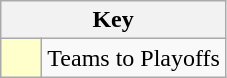<table class="wikitable" style="text-align: center;">
<tr>
<th colspan=2>Key</th>
</tr>
<tr>
<td style="background:#ffffcc; width:20px;"></td>
<td align=left>Teams to Playoffs</td>
</tr>
</table>
